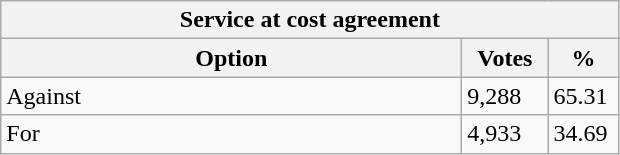<table class="wikitable">
<tr>
<th colspan="3">Service at cost agreement</th>
</tr>
<tr>
<th style="width: 300px">Option</th>
<th style="width: 50px">Votes</th>
<th style="width: 40px">%</th>
</tr>
<tr>
<td>Against</td>
<td>9,288</td>
<td>65.31</td>
</tr>
<tr>
<td>For</td>
<td>4,933</td>
<td>34.69</td>
</tr>
</table>
